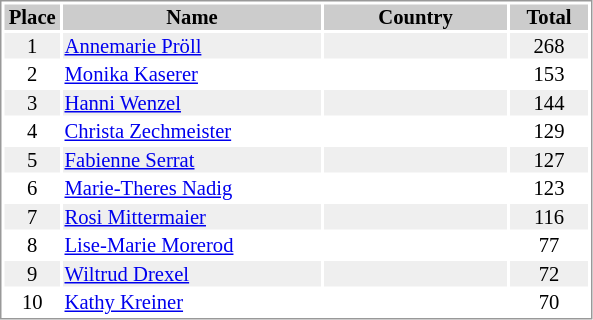<table border="0" style="border: 1px solid #999; background-color:#FFFFFF; text-align:center; font-size:86%; line-height:15px;">
<tr align="center" bgcolor="#CCCCCC">
<th width=35>Place</th>
<th width=170>Name</th>
<th width=120>Country</th>
<th width=50>Total</th>
</tr>
<tr bgcolor="#EFEFEF">
<td>1</td>
<td align="left"><a href='#'>Annemarie Pröll</a></td>
<td align="left"></td>
<td>268</td>
</tr>
<tr>
<td>2</td>
<td align="left"><a href='#'>Monika Kaserer</a></td>
<td align="left"></td>
<td>153</td>
</tr>
<tr bgcolor="#EFEFEF">
<td>3</td>
<td align="left"><a href='#'>Hanni Wenzel</a></td>
<td align="left"></td>
<td>144</td>
</tr>
<tr>
<td>4</td>
<td align="left"><a href='#'>Christa Zechmeister</a></td>
<td align="left"></td>
<td>129</td>
</tr>
<tr bgcolor="#EFEFEF">
<td>5</td>
<td align="left"><a href='#'>Fabienne Serrat</a></td>
<td align="left"></td>
<td>127</td>
</tr>
<tr>
<td>6</td>
<td align="left"><a href='#'>Marie-Theres Nadig</a></td>
<td align="left"></td>
<td>123</td>
</tr>
<tr bgcolor="#EFEFEF">
<td>7</td>
<td align="left"><a href='#'>Rosi Mittermaier</a></td>
<td align="left"></td>
<td>116</td>
</tr>
<tr>
<td>8</td>
<td align="left"><a href='#'>Lise-Marie Morerod</a></td>
<td align="left"></td>
<td>77</td>
</tr>
<tr bgcolor="#EFEFEF">
<td>9</td>
<td align="left"><a href='#'>Wiltrud Drexel</a></td>
<td align="left"></td>
<td>72</td>
</tr>
<tr>
<td>10</td>
<td align="left"><a href='#'>Kathy Kreiner</a></td>
<td align="left"></td>
<td>70</td>
</tr>
</table>
